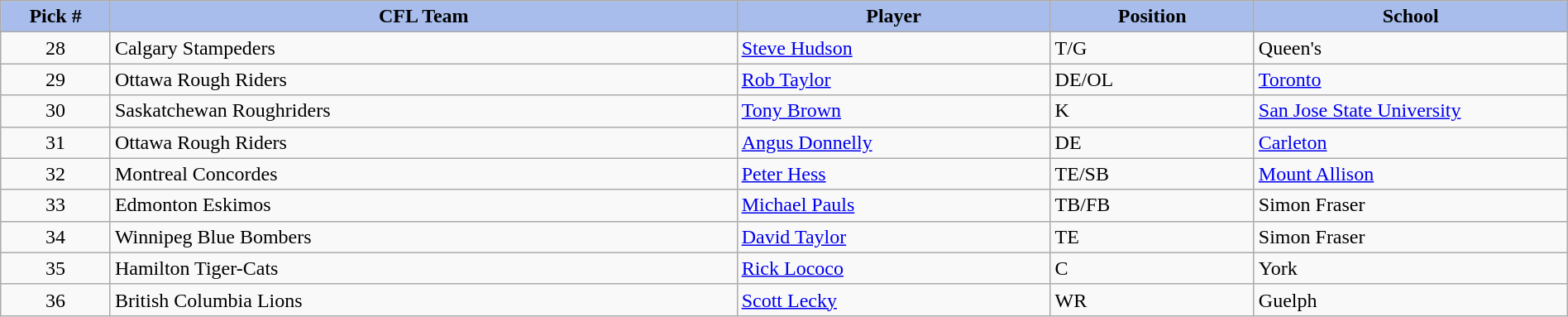<table class="wikitable" style="width: 100%">
<tr>
<th style="background:#a8bdec; width:7%;">Pick #</th>
<th style="width:40%; background:#a8bdec;">CFL Team</th>
<th style="width:20%; background:#a8bdec;">Player</th>
<th style="width:13%; background:#a8bdec;">Position</th>
<th style="width:20%; background:#a8bdec;">School</th>
</tr>
<tr>
<td align="center">28</td>
<td>Calgary Stampeders</td>
<td><a href='#'>Steve Hudson</a></td>
<td>T/G</td>
<td>Queen's</td>
</tr>
<tr>
<td align="center">29</td>
<td>Ottawa Rough Riders</td>
<td><a href='#'>Rob Taylor</a></td>
<td>DE/OL</td>
<td><a href='#'>Toronto</a></td>
</tr>
<tr>
<td align="center">30</td>
<td>Saskatchewan Roughriders</td>
<td><a href='#'>Tony Brown</a></td>
<td>K</td>
<td><a href='#'>San Jose State University</a></td>
</tr>
<tr>
<td align="center">31</td>
<td>Ottawa Rough Riders</td>
<td><a href='#'>Angus Donnelly</a></td>
<td>DE</td>
<td><a href='#'>Carleton</a></td>
</tr>
<tr>
<td align="center">32</td>
<td>Montreal Concordes</td>
<td><a href='#'>Peter Hess</a></td>
<td>TE/SB</td>
<td><a href='#'>Mount Allison</a></td>
</tr>
<tr>
<td align="center">33</td>
<td>Edmonton Eskimos</td>
<td><a href='#'>Michael Pauls</a></td>
<td>TB/FB</td>
<td>Simon Fraser</td>
</tr>
<tr>
<td align="center">34</td>
<td>Winnipeg Blue Bombers</td>
<td><a href='#'>David Taylor</a></td>
<td>TE</td>
<td>Simon Fraser</td>
</tr>
<tr>
<td align="center">35</td>
<td>Hamilton Tiger-Cats</td>
<td><a href='#'>Rick Lococo</a></td>
<td>C</td>
<td>York</td>
</tr>
<tr>
<td align="center">36</td>
<td>British Columbia Lions</td>
<td><a href='#'>Scott Lecky</a></td>
<td>WR</td>
<td>Guelph</td>
</tr>
</table>
